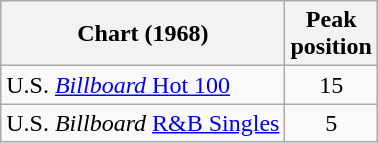<table class="wikitable">
<tr>
<th>Chart (1968)</th>
<th>Peak<br>position</th>
</tr>
<tr>
<td>U.S. <a href='#'><em>Billboard</em> Hot 100</a></td>
<td align="center">15</td>
</tr>
<tr>
<td>U.S. <em>Billboard</em> <a href='#'>R&B Singles</a></td>
<td align="center">5</td>
</tr>
</table>
